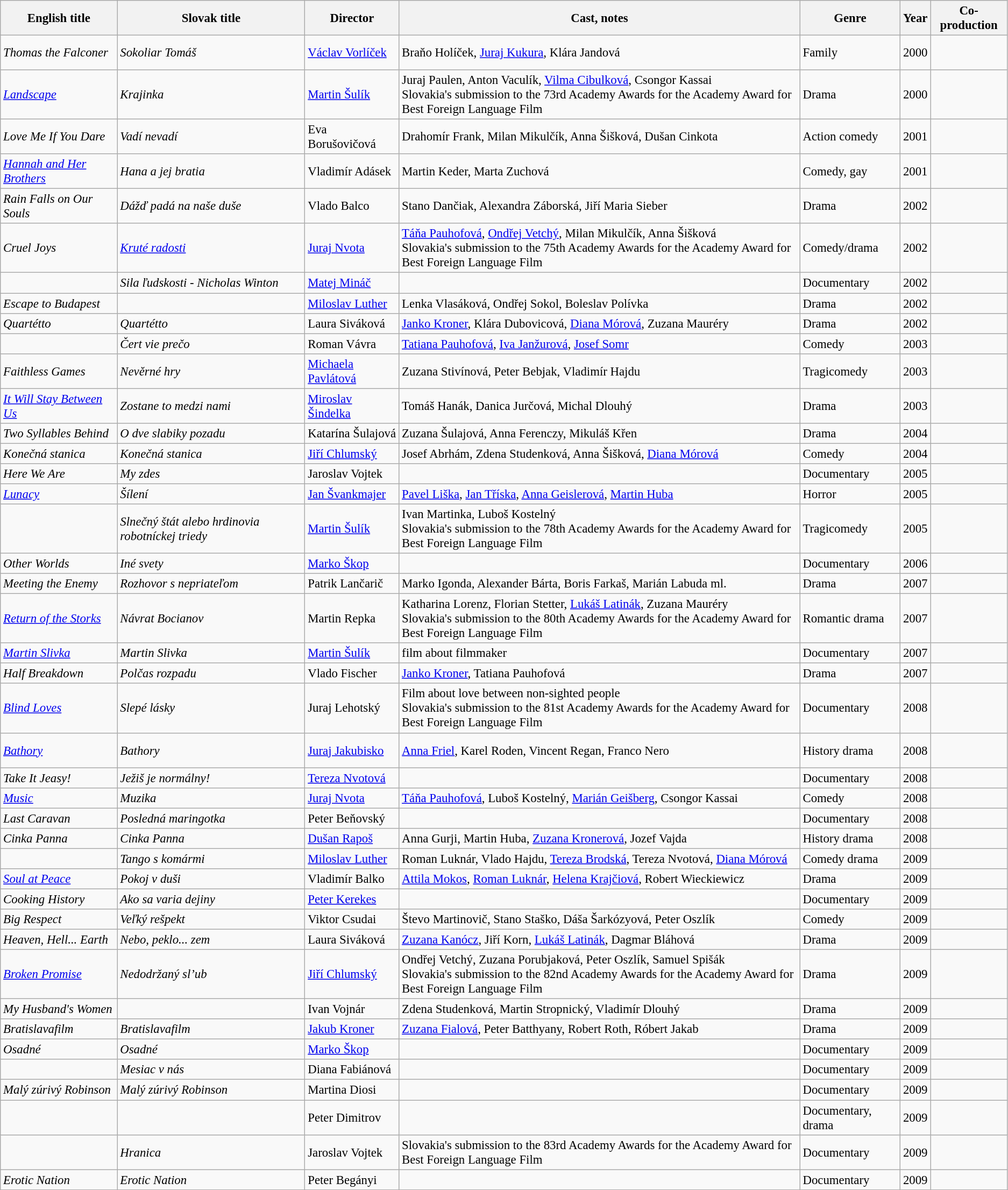<table class="wikitable sortable" style="font-size: 95%;">
<tr>
<th>English title</th>
<th>Slovak title</th>
<th>Director</th>
<th>Cast, notes</th>
<th>Genre</th>
<th>Year</th>
<th>Co-production</th>
</tr>
<tr>
<td><em>Thomas the Falconer</em></td>
<td><em>Sokoliar Tomáš</em></td>
<td><a href='#'>Václav Vorlíček</a></td>
<td>Braňo Holíček, <a href='#'>Juraj Kukura</a>, Klára Jandová</td>
<td>Family</td>
<td>2000</td>
<td><br><br></td>
</tr>
<tr>
<td><em><a href='#'>Landscape</a></em></td>
<td><em>Krajinka</em></td>
<td><a href='#'>Martin Šulík</a></td>
<td>Juraj Paulen, Anton Vaculík, <a href='#'>Vilma Cibulková</a>, Csongor Kassai<br>Slovakia's submission to the 73rd Academy Awards for the Academy Award for Best Foreign Language Film</td>
<td>Drama</td>
<td>2000</td>
<td></td>
</tr>
<tr>
<td><em>Love Me If You Dare</em></td>
<td><em>Vadí nevadí</em></td>
<td>Eva Borušovičová</td>
<td>Drahomír Frank, Milan Mikulčík, Anna Šišková, Dušan Cinkota</td>
<td>Action comedy</td>
<td>2001</td>
<td></td>
</tr>
<tr>
<td><em><a href='#'>Hannah and Her Brothers</a></em></td>
<td><em>Hana a jej bratia</em></td>
<td>Vladimír Adásek</td>
<td>Martin Keder, Marta Zuchová</td>
<td>Comedy, gay</td>
<td>2001</td>
<td></td>
</tr>
<tr>
<td><em>Rain Falls on Our Souls</em></td>
<td><em>Dážď padá na naše duše</em></td>
<td>Vlado Balco</td>
<td>Stano Dančiak, Alexandra Záborská, Jiří Maria Sieber</td>
<td>Drama</td>
<td>2002</td>
<td></td>
</tr>
<tr>
<td><em>Cruel Joys</em></td>
<td><em><a href='#'>Kruté radosti</a></em></td>
<td><a href='#'>Juraj Nvota</a></td>
<td><a href='#'>Táňa Pauhofová</a>, <a href='#'>Ondřej Vetchý</a>, Milan Mikulčík, Anna Šišková<br>Slovakia's submission to the 75th Academy Awards for the Academy Award for Best Foreign Language Film</td>
<td>Comedy/drama</td>
<td>2002</td>
<td></td>
</tr>
<tr>
<td><em></em></td>
<td><em>Sila ľudskosti - Nicholas Winton</em></td>
<td><a href='#'>Matej Mináč</a></td>
<td></td>
<td>Documentary</td>
<td>2002</td>
<td></td>
</tr>
<tr>
<td><em>Escape to Budapest</em></td>
<td><em></em></td>
<td><a href='#'>Miloslav Luther</a></td>
<td>Lenka Vlasáková, Ondřej Sokol, Boleslav Polívka</td>
<td>Drama</td>
<td>2002</td>
<td><br></td>
</tr>
<tr>
<td><em>Quartétto</em></td>
<td><em>Quartétto</em></td>
<td>Laura Siváková</td>
<td><a href='#'>Janko Kroner</a>, Klára Dubovicová, <a href='#'>Diana Mórová</a>, Zuzana Mauréry</td>
<td>Drama</td>
<td>2002</td>
<td></td>
</tr>
<tr>
<td><em></em></td>
<td><em>Čert vie prečo</em></td>
<td>Roman Vávra</td>
<td><a href='#'>Tatiana Pauhofová</a>, <a href='#'>Iva Janžurová</a>, <a href='#'>Josef Somr</a></td>
<td>Comedy</td>
<td>2003</td>
<td><br></td>
</tr>
<tr>
<td><em>Faithless Games</em></td>
<td><em>Nevěrné hry</em></td>
<td><a href='#'>Michaela Pavlátová</a></td>
<td>Zuzana Stivínová, Peter Bebjak, Vladimír Hajdu</td>
<td>Tragicomedy</td>
<td>2003</td>
<td></td>
</tr>
<tr>
<td><em><a href='#'>It Will Stay Between Us</a></em></td>
<td><em>Zostane to medzi nami</em></td>
<td><a href='#'>Miroslav Šindelka</a></td>
<td>Tomáš Hanák, Danica Jurčová, Michal Dlouhý</td>
<td>Drama</td>
<td>2003</td>
<td></td>
</tr>
<tr>
<td><em>Two Syllables Behind</em></td>
<td><em>O dve slabiky pozadu</em></td>
<td>Katarína Šulajová</td>
<td>Zuzana Šulajová, Anna Ferenczy, Mikuláš Křen</td>
<td>Drama</td>
<td>2004</td>
<td></td>
</tr>
<tr>
<td><em>Konečná stanica</em></td>
<td><em>Konečná stanica</em></td>
<td><a href='#'>Jiří Chlumský</a></td>
<td>Josef Abrhám, Zdena Studenková, Anna Šišková, <a href='#'>Diana Mórová</a></td>
<td>Comedy</td>
<td>2004</td>
<td></td>
</tr>
<tr>
<td><em>Here We Are</em></td>
<td><em>My zdes</em></td>
<td>Jaroslav Vojtek</td>
<td></td>
<td>Documentary</td>
<td>2005</td>
<td></td>
</tr>
<tr>
<td><em><a href='#'>Lunacy</a></em></td>
<td><em>Šílení</em></td>
<td><a href='#'>Jan Švankmajer</a></td>
<td><a href='#'>Pavel Liška</a>, <a href='#'>Jan Tříska</a>, <a href='#'>Anna Geislerová</a>, <a href='#'>Martin Huba</a></td>
<td>Horror</td>
<td>2005</td>
<td></td>
</tr>
<tr>
<td><em></em></td>
<td><em>Slnečný štát alebo hrdinovia robotníckej triedy</em></td>
<td><a href='#'>Martin Šulík</a></td>
<td>Ivan Martinka, Luboš Kostelný<br>Slovakia's submission to the 78th Academy Awards for the Academy Award for Best Foreign Language Film</td>
<td>Tragicomedy</td>
<td>2005</td>
<td></td>
</tr>
<tr>
<td><em>Other Worlds</em></td>
<td><em>Iné svety</em></td>
<td><a href='#'>Marko Škop</a></td>
<td></td>
<td>Documentary</td>
<td>2006</td>
<td></td>
</tr>
<tr>
<td><em>Meeting the Enemy</em></td>
<td><em>Rozhovor s nepriateľom</em></td>
<td>Patrik Lančarič</td>
<td>Marko Igonda, Alexander Bárta, Boris Farkaš, Marián Labuda ml.</td>
<td>Drama</td>
<td>2007</td>
<td></td>
</tr>
<tr>
<td><em><a href='#'>Return of the Storks</a></em></td>
<td><em>Návrat Bocianov</em></td>
<td>Martin Repka</td>
<td>Katharina Lorenz, Florian Stetter, <a href='#'>Lukáš Latinák</a>, Zuzana Mauréry<br>Slovakia's submission to the 80th Academy Awards for the Academy Award for Best Foreign Language Film</td>
<td>Romantic drama</td>
<td>2007</td>
<td></td>
</tr>
<tr>
<td><em><a href='#'>Martin Slivka</a></em></td>
<td><em>Martin Slivka</em></td>
<td><a href='#'>Martin Šulík</a></td>
<td>film about filmmaker</td>
<td>Documentary</td>
<td>2007</td>
<td></td>
</tr>
<tr>
<td><em>Half Breakdown</em></td>
<td><em>Polčas rozpadu</em></td>
<td>Vlado Fischer</td>
<td><a href='#'>Janko Kroner</a>, Tatiana Pauhofová</td>
<td>Drama</td>
<td>2007</td>
<td></td>
</tr>
<tr>
<td><em><a href='#'>Blind Loves</a></em></td>
<td><em>Slepé lásky</em></td>
<td>Juraj Lehotský</td>
<td>Film about love between non-sighted people<br>Slovakia's submission to the 81st Academy Awards for the Academy Award for Best Foreign Language Film</td>
<td>Documentary</td>
<td>2008</td>
<td></td>
</tr>
<tr>
<td><em><a href='#'>Bathory</a></em></td>
<td><em>Bathory</em></td>
<td><a href='#'>Juraj Jakubisko</a></td>
<td><a href='#'>Anna Friel</a>, Karel Roden, Vincent Regan, Franco Nero</td>
<td>History drama</td>
<td>2008</td>
<td><br><br></td>
</tr>
<tr>
<td><em>Take It Jeasy!</em></td>
<td><em>Ježiš je normálny!</em></td>
<td><a href='#'>Tereza Nvotová</a></td>
<td></td>
<td>Documentary</td>
<td>2008</td>
<td></td>
</tr>
<tr>
<td><em><a href='#'>Music</a></em></td>
<td><em>Muzika</em></td>
<td><a href='#'>Juraj Nvota</a></td>
<td><a href='#'>Táňa Pauhofová</a>, Luboš Kostelný, <a href='#'>Marián Geišberg</a>, Csongor Kassai</td>
<td>Comedy</td>
<td>2008</td>
<td></td>
</tr>
<tr>
<td><em>Last Caravan</em></td>
<td><em>Posledná maringotka</em></td>
<td>Peter Beňovský</td>
<td></td>
<td>Documentary</td>
<td>2008</td>
<td></td>
</tr>
<tr>
<td><em>Cinka Panna</em></td>
<td><em>Cinka Panna</em></td>
<td><a href='#'>Dušan Rapoš</a></td>
<td>Anna Gurji, Martin Huba, <a href='#'>Zuzana Kronerová</a>, Jozef Vajda</td>
<td>History drama</td>
<td>2008</td>
<td><br></td>
</tr>
<tr>
<td><em></em></td>
<td><em>Tango s komármi</em></td>
<td><a href='#'>Miloslav Luther</a></td>
<td>Roman Luknár,  Vlado Hajdu, <a href='#'>Tereza Brodská</a>, Tereza Nvotová, <a href='#'>Diana Mórová</a></td>
<td>Comedy drama</td>
<td>2009</td>
<td></td>
</tr>
<tr>
<td><em><a href='#'>Soul at Peace</a></em></td>
<td><em>Pokoj v duši</em></td>
<td>Vladimír Balko</td>
<td><a href='#'>Attila Mokos</a>, <a href='#'>Roman Luknár</a>, <a href='#'>Helena Krajčiová</a>, Robert Wieckiewicz</td>
<td>Drama</td>
<td>2009</td>
<td></td>
</tr>
<tr>
<td><em>Cooking History</em></td>
<td><em>Ako sa varia dejiny</em></td>
<td><a href='#'>Peter Kerekes</a></td>
<td></td>
<td>Documentary</td>
<td>2009</td>
<td><br></td>
</tr>
<tr>
<td><em>Big Respect</em></td>
<td><em>Veľký rešpekt</em></td>
<td>Viktor Csudai</td>
<td>Števo Martinovič, Stano Staško, Dáša Šarkózyová, Peter Oszlík</td>
<td>Comedy</td>
<td>2009</td>
<td></td>
</tr>
<tr>
<td><em>Heaven, Hell... Earth</em></td>
<td><em>Nebo, peklo... zem</em></td>
<td>Laura Siváková</td>
<td><a href='#'>Zuzana Kanócz</a>, Jiří Korn, <a href='#'>Lukáš Latinák</a>, Dagmar Bláhová</td>
<td>Drama</td>
<td>2009</td>
<td></td>
</tr>
<tr>
<td><em><a href='#'>Broken Promise</a></em></td>
<td><em>Nedodržaný sl’ub</em></td>
<td><a href='#'>Jiří Chlumský</a></td>
<td>Ondřej Vetchý, Zuzana Porubjaková, Peter Oszlík, Samuel Spišák<br>Slovakia's submission to the 82nd Academy Awards for the Academy Award for Best Foreign Language Film</td>
<td>Drama</td>
<td>2009</td>
<td><br></td>
</tr>
<tr>
<td><em>My Husband's Women</em></td>
<td><em></em></td>
<td>Ivan Vojnár</td>
<td>Zdena Studenková, Martin Stropnický, Vladimír Dlouhý</td>
<td>Drama</td>
<td>2009</td>
<td></td>
</tr>
<tr>
<td><em>Bratislavafilm</em></td>
<td><em>Bratislavafilm</em></td>
<td><a href='#'>Jakub Kroner</a></td>
<td><a href='#'>Zuzana Fialová</a>, Peter Batthyany, Robert Roth, Róbert Jakab</td>
<td>Drama</td>
<td>2009</td>
<td></td>
</tr>
<tr>
<td><em>Osadné</em></td>
<td><em>Osadné</em></td>
<td><a href='#'>Marko Škop</a></td>
<td></td>
<td>Documentary</td>
<td>2009</td>
<td></td>
</tr>
<tr>
<td><em></em></td>
<td><em>Mesiac v nás</em></td>
<td>Diana Fabiánová</td>
<td></td>
<td>Documentary</td>
<td>2009</td>
<td><br></td>
</tr>
<tr>
<td><em>Malý zúrivý Robinson</em></td>
<td><em>Malý zúrivý Robinson</em></td>
<td>Martina Diosi</td>
<td></td>
<td>Documentary</td>
<td>2009</td>
<td></td>
</tr>
<tr>
<td><em></em></td>
<td><em></em></td>
<td>Peter Dimitrov</td>
<td></td>
<td>Documentary, drama</td>
<td>2009</td>
<td></td>
</tr>
<tr>
<td><em></em></td>
<td><em>Hranica</em></td>
<td>Jaroslav Vojtek</td>
<td>Slovakia's submission to the 83rd Academy Awards for the Academy Award for Best Foreign Language Film</td>
<td>Documentary</td>
<td>2009</td>
<td></td>
</tr>
<tr>
<td><em>Erotic Nation</em></td>
<td><em>Erotic Nation</em></td>
<td>Peter Begányi</td>
<td></td>
<td>Documentary</td>
<td>2009</td>
<td></td>
</tr>
<tr>
</tr>
</table>
